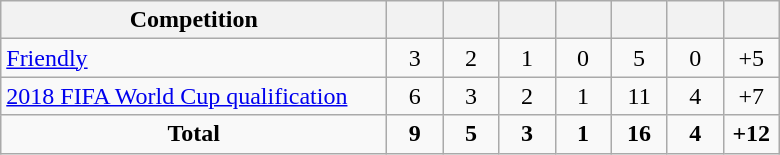<table class="wikitable" style="text-align: center;">
<tr>
<th width=250>Competition</th>
<th width=30></th>
<th width=30></th>
<th width=30></th>
<th width=30></th>
<th width=30></th>
<th width=30></th>
<th width=30></th>
</tr>
<tr>
<td align=left><a href='#'>Friendly</a></td>
<td>3</td>
<td>2</td>
<td>1</td>
<td>0</td>
<td>5</td>
<td>0</td>
<td>+5</td>
</tr>
<tr>
<td align=left><a href='#'>2018 FIFA World Cup qualification</a></td>
<td>6</td>
<td>3</td>
<td>2</td>
<td>1</td>
<td>11</td>
<td>4</td>
<td>+7</td>
</tr>
<tr>
<td><strong>Total</strong></td>
<td><strong>9</strong></td>
<td><strong>5</strong></td>
<td><strong>3</strong></td>
<td><strong>1</strong></td>
<td><strong>16</strong></td>
<td><strong>4</strong></td>
<td><strong>+12</strong></td>
</tr>
</table>
